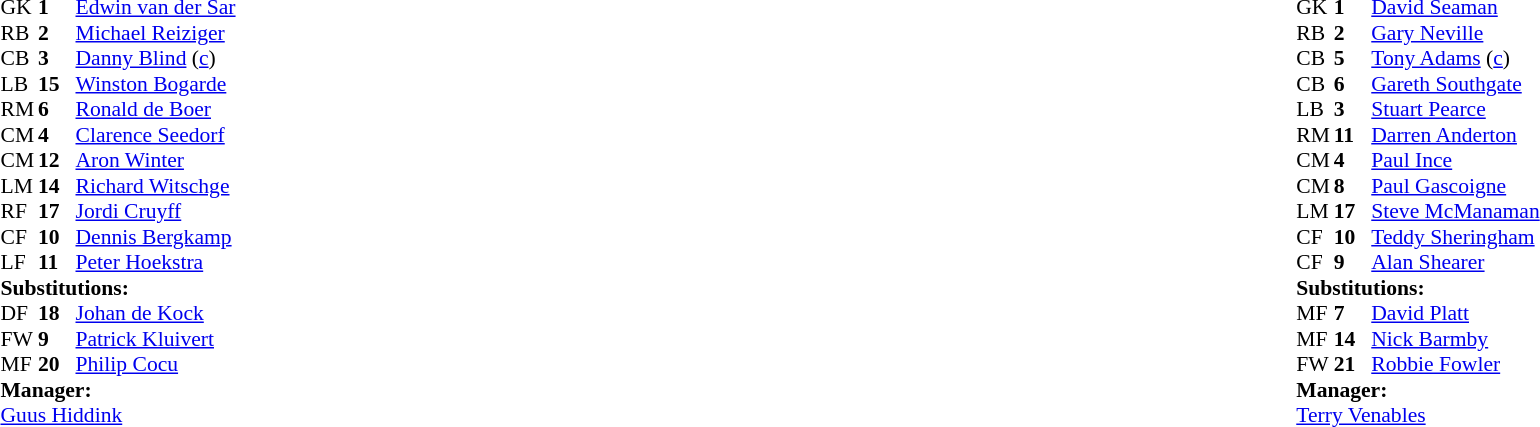<table style="width:100%;">
<tr>
<td style="vertical-align:top; width:40%;"><br><table style="font-size:90%" cellspacing="0" cellpadding="0">
<tr>
<th width="25"></th>
<th width="25"></th>
</tr>
<tr>
<td>GK</td>
<td><strong>1</strong></td>
<td><a href='#'>Edwin van der Sar</a></td>
</tr>
<tr>
<td>RB</td>
<td><strong>2</strong></td>
<td><a href='#'>Michael Reiziger</a></td>
</tr>
<tr>
<td>CB</td>
<td><strong>3</strong></td>
<td><a href='#'>Danny Blind</a> (<a href='#'>c</a>)</td>
<td></td>
</tr>
<tr>
<td>LB</td>
<td><strong>15</strong></td>
<td><a href='#'>Winston Bogarde</a></td>
</tr>
<tr>
<td>RM</td>
<td><strong>6</strong></td>
<td><a href='#'>Ronald de Boer</a></td>
<td></td>
<td></td>
</tr>
<tr>
<td>CM</td>
<td><strong>4</strong></td>
<td><a href='#'>Clarence Seedorf</a></td>
</tr>
<tr>
<td>CM</td>
<td><strong>12</strong></td>
<td><a href='#'>Aron Winter</a></td>
<td></td>
</tr>
<tr>
<td>LM</td>
<td><strong>14</strong></td>
<td><a href='#'>Richard Witschge</a></td>
<td></td>
<td></td>
</tr>
<tr>
<td>RF</td>
<td><strong>17</strong></td>
<td><a href='#'>Jordi Cruyff</a></td>
</tr>
<tr>
<td>CF</td>
<td><strong>10</strong></td>
<td><a href='#'>Dennis Bergkamp</a></td>
<td></td>
</tr>
<tr>
<td>LF</td>
<td><strong>11</strong></td>
<td><a href='#'>Peter Hoekstra</a></td>
<td></td>
<td></td>
</tr>
<tr>
<td colspan=3><strong>Substitutions:</strong></td>
</tr>
<tr>
<td>DF</td>
<td><strong>18</strong></td>
<td><a href='#'>Johan de Kock</a></td>
<td></td>
<td></td>
</tr>
<tr>
<td>FW</td>
<td><strong>9</strong></td>
<td><a href='#'>Patrick Kluivert</a></td>
<td></td>
<td></td>
</tr>
<tr>
<td>MF</td>
<td><strong>20</strong></td>
<td><a href='#'>Philip Cocu</a></td>
<td></td>
<td></td>
</tr>
<tr>
<td colspan=3><strong>Manager:</strong></td>
</tr>
<tr>
<td colspan=3><a href='#'>Guus Hiddink</a></td>
</tr>
</table>
</td>
<td valign="top"></td>
<td style="vertical-align:top; width:50%;"><br><table style="font-size:90%; margin:auto;" cellspacing="0" cellpadding="0">
<tr>
<th width=25></th>
<th width=25></th>
</tr>
<tr>
<td>GK</td>
<td><strong>1</strong></td>
<td><a href='#'>David Seaman</a></td>
</tr>
<tr>
<td>RB</td>
<td><strong>2</strong></td>
<td><a href='#'>Gary Neville</a></td>
</tr>
<tr>
<td>CB</td>
<td><strong>5</strong></td>
<td><a href='#'>Tony Adams</a> (<a href='#'>c</a>)</td>
</tr>
<tr>
<td>CB</td>
<td><strong>6</strong></td>
<td><a href='#'>Gareth Southgate</a></td>
<td></td>
</tr>
<tr>
<td>LB</td>
<td><strong>3</strong></td>
<td><a href='#'>Stuart Pearce</a></td>
</tr>
<tr>
<td>RM</td>
<td><strong>11</strong></td>
<td><a href='#'>Darren Anderton</a></td>
</tr>
<tr>
<td>CM</td>
<td><strong>4</strong></td>
<td><a href='#'>Paul Ince</a></td>
<td></td>
<td></td>
</tr>
<tr>
<td>CM</td>
<td><strong>8</strong></td>
<td><a href='#'>Paul Gascoigne</a></td>
</tr>
<tr>
<td>LM</td>
<td><strong>17</strong></td>
<td><a href='#'>Steve McManaman</a></td>
</tr>
<tr>
<td>CF</td>
<td><strong>10</strong></td>
<td><a href='#'>Teddy Sheringham</a></td>
<td></td>
<td></td>
</tr>
<tr>
<td>CF</td>
<td><strong>9</strong></td>
<td><a href='#'>Alan Shearer</a></td>
<td></td>
<td></td>
</tr>
<tr>
<td colspan=3><strong>Substitutions:</strong></td>
</tr>
<tr>
<td>MF</td>
<td><strong>7</strong></td>
<td><a href='#'>David Platt</a></td>
<td></td>
<td></td>
</tr>
<tr>
<td>MF</td>
<td><strong>14</strong></td>
<td><a href='#'>Nick Barmby</a></td>
<td></td>
<td></td>
</tr>
<tr>
<td>FW</td>
<td><strong>21</strong></td>
<td><a href='#'>Robbie Fowler</a></td>
<td></td>
<td></td>
</tr>
<tr>
<td colspan=3><strong>Manager:</strong></td>
</tr>
<tr>
<td colspan=3><a href='#'>Terry Venables</a></td>
</tr>
</table>
</td>
</tr>
</table>
